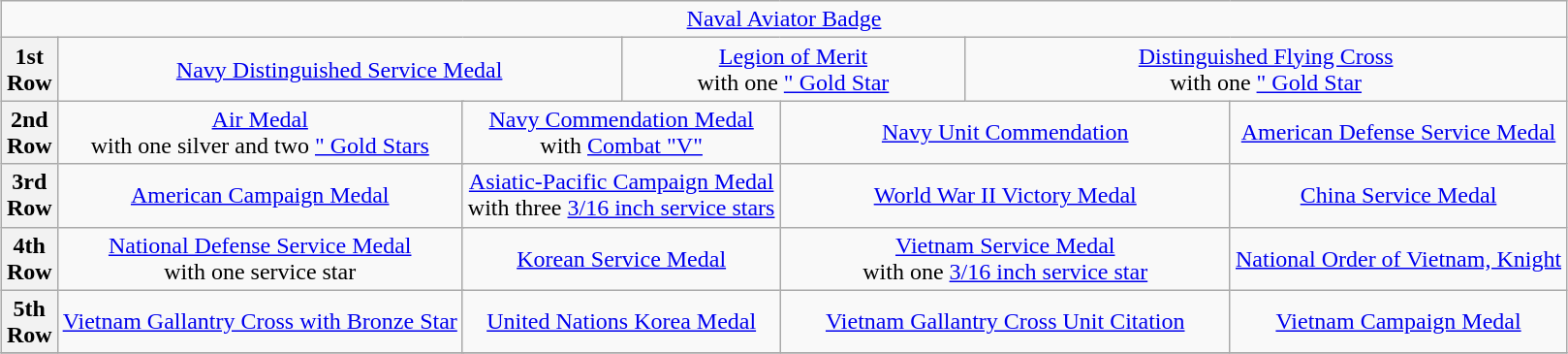<table class="wikitable" style="margin:1em auto; text-align:center;">
<tr>
<td colspan="15"><a href='#'>Naval Aviator Badge</a></td>
</tr>
<tr>
<th>1st<br>Row</th>
<td colspan="6"><a href='#'>Navy Distinguished Service Medal</a></td>
<td colspan="5"><a href='#'>Legion of Merit</a> <br>with one <a href='#'>" Gold Star</a></td>
<td colspan="4"><a href='#'>Distinguished Flying Cross</a><br>with one <a href='#'>" Gold Star</a></td>
</tr>
<tr>
<th>2nd<br>Row</th>
<td colspan="4"><a href='#'>Air Medal</a> <br>with one silver and two <a href='#'>" Gold Stars</a></td>
<td colspan="4"><a href='#'>Navy Commendation Medal</a> <br>with <a href='#'>Combat "V"</a></td>
<td colspan="4"><a href='#'>Navy Unit Commendation</a></td>
<td colspan="4"><a href='#'>American Defense Service Medal</a></td>
</tr>
<tr>
<th>3rd<br>Row</th>
<td colspan="4"><a href='#'>American Campaign Medal</a></td>
<td colspan="4"><a href='#'>Asiatic-Pacific Campaign Medal</a> <br>with three <a href='#'>3/16 inch service stars</a></td>
<td colspan="4"><a href='#'>World War II Victory Medal</a></td>
<td colspan="4"><a href='#'>China Service Medal</a></td>
</tr>
<tr>
<th>4th<br>Row</th>
<td colspan="4"><a href='#'>National Defense Service Medal</a> <br>with one service star</td>
<td colspan="4"><a href='#'>Korean Service Medal</a></td>
<td colspan="4"><a href='#'>Vietnam Service Medal</a> <br>with one <a href='#'>3/16 inch service star</a></td>
<td colspan="4"><a href='#'>National Order of Vietnam, Knight</a></td>
</tr>
<tr>
<th>5th<br>Row</th>
<td colspan="4"><a href='#'>Vietnam Gallantry Cross with Bronze Star</a></td>
<td colspan="4"><a href='#'>United Nations Korea Medal</a></td>
<td colspan="4"><a href='#'>Vietnam Gallantry Cross Unit Citation</a></td>
<td colspan="4"><a href='#'>Vietnam Campaign Medal</a></td>
</tr>
<tr>
</tr>
</table>
